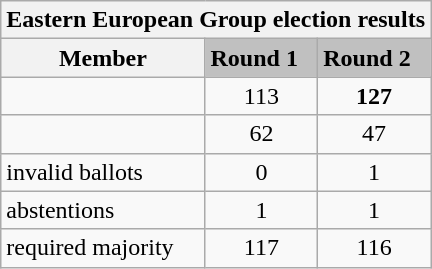<table class="wikitable collapsible">
<tr>
<th colspan="5">Eastern European Group election results</th>
</tr>
<tr>
<th>Member</th>
<td style="background:silver;"><strong>Round 1</strong></td>
<td style="background:silver;"><strong>Round 2</strong></td>
</tr>
<tr>
<td></td>
<td style="text-align:center;">113</td>
<td style="text-align:center;"><strong>127</strong></td>
</tr>
<tr>
<td></td>
<td style="text-align:center;">62</td>
<td style="text-align:center;">47</td>
</tr>
<tr>
<td>invalid ballots</td>
<td style="text-align:center;">0</td>
<td style="text-align:center;">1</td>
</tr>
<tr>
<td>abstentions</td>
<td style="text-align:center;">1</td>
<td style="text-align:center;">1</td>
</tr>
<tr>
<td>required majority</td>
<td style="text-align:center;">117</td>
<td style="text-align:center;">116</td>
</tr>
</table>
